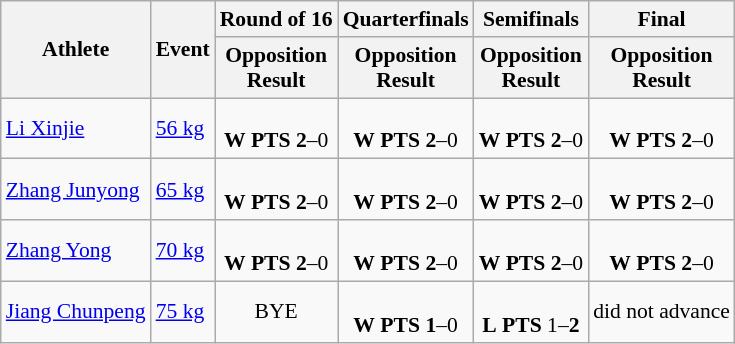<table class="wikitable" style="font-size:90%;">
<tr>
<th rowspan=2>Athlete</th>
<th rowspan=2>Event</th>
<th>Round of 16</th>
<th>Quarterfinals</th>
<th>Semifinals</th>
<th>Final</th>
</tr>
<tr>
<th>Opposition<br>Result</th>
<th>Opposition<br>Result</th>
<th>Opposition<br>Result</th>
<th>Opposition<br>Result</th>
</tr>
<tr>
<td><a href='#'>Li Xinjie</a></td>
<td><a href='#'>56 kg</a></td>
<td align=center><br><strong>W</strong> <strong>PTS</strong> <strong>2</strong>–0</td>
<td align=center><br><strong>W</strong> <strong>PTS</strong> <strong>2</strong>–0</td>
<td align=center><br><strong>W</strong> <strong>PTS</strong> <strong>2</strong>–0</td>
<td align=center><br><strong>W</strong> <strong>PTS</strong> <strong>2</strong>–0<br></td>
</tr>
<tr>
<td><a href='#'>Zhang Junyong</a></td>
<td><a href='#'>65 kg</a></td>
<td align=center><br><strong>W</strong> <strong>PTS</strong> <strong>2</strong>–0</td>
<td align=center><br><strong>W</strong> <strong>PTS</strong> <strong>2</strong>–0</td>
<td align=center><br><strong>W</strong> <strong>PTS</strong> <strong>2</strong>–0</td>
<td align=center><br><strong>W</strong> <strong>PTS</strong> <strong>2</strong>–0<br></td>
</tr>
<tr>
<td><a href='#'>Zhang Yong</a></td>
<td><a href='#'>70 kg</a></td>
<td align=center><br><strong>W</strong> <strong>PTS</strong> <strong>2</strong>–0</td>
<td align=center><br><strong>W</strong> <strong>PTS</strong> <strong>2</strong>–0</td>
<td align=center><br><strong>W</strong> <strong>PTS</strong> <strong>2</strong>–0</td>
<td align=center><br><strong>W</strong> <strong>PTS</strong> <strong>2</strong>–0<br></td>
</tr>
<tr>
<td><a href='#'>Jiang Chunpeng</a></td>
<td><a href='#'>75 kg</a></td>
<td align=center>BYE</td>
<td align=center><br><strong>W</strong> <strong>PTS</strong> <strong>1</strong>–0</td>
<td align=center><br><strong>L</strong> <strong>PTS</strong> 1–<strong>2</strong><br></td>
<td style="text-align:center;" colspan="7">did not advance</td>
</tr>
</table>
